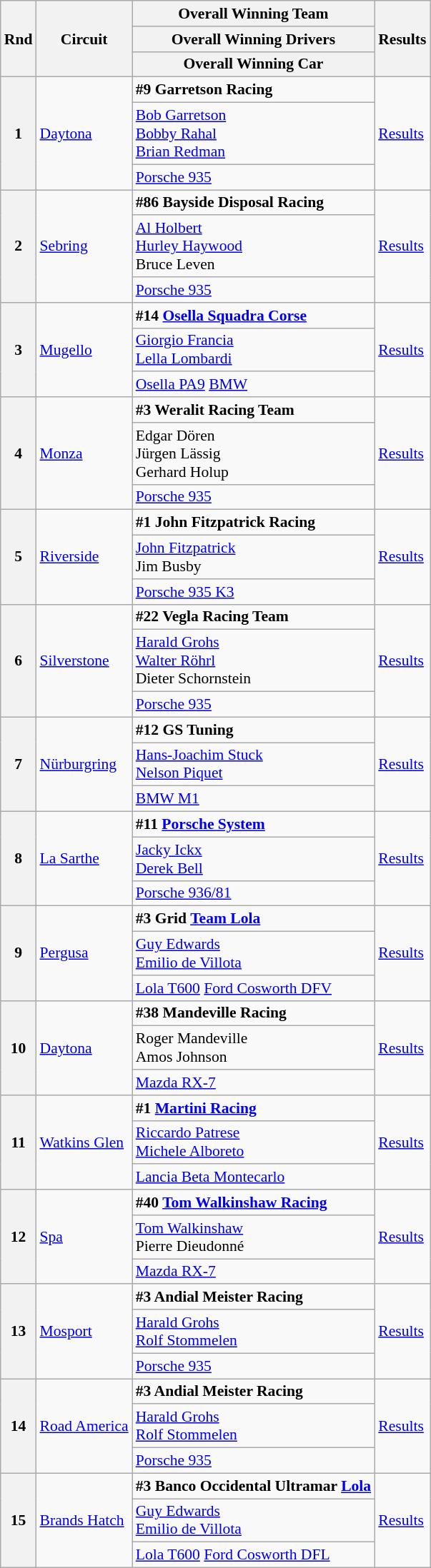<table class="wikitable" style="font-size: 90%;">
<tr>
<th rowspan=3>Rnd</th>
<th rowspan=3>Circuit</th>
<th>Overall Winning Team</th>
<th rowspan=3>Results</th>
</tr>
<tr>
<th>Overall Winning Drivers</th>
</tr>
<tr>
<th>Overall Winning Car</th>
</tr>
<tr>
<th rowspan=3>1</th>
<td rowspan=3><a href='#'>Daytona</a></td>
<td><strong> #9 Garretson Racing</strong></td>
<td rowspan=3><a href='#'>Results</a></td>
</tr>
<tr>
<td> <a href='#'>Bob Garretson</a><br> <a href='#'>Bobby Rahal</a><br> <a href='#'>Brian Redman</a></td>
</tr>
<tr>
<td><a href='#'>Porsche 935</a></td>
</tr>
<tr>
<th rowspan=3>2</th>
<td rowspan=3><a href='#'>Sebring</a></td>
<td><strong> #86 Bayside Disposal Racing</strong></td>
<td rowspan=3><a href='#'>Results</a></td>
</tr>
<tr>
<td> <a href='#'>Al Holbert</a><br> <a href='#'>Hurley Haywood</a><br> Bruce Leven</td>
</tr>
<tr>
<td><a href='#'>Porsche 935</a></td>
</tr>
<tr>
<th rowspan=3>3</th>
<td rowspan=3><a href='#'>Mugello</a></td>
<td><strong> #14 <a href='#'>Osella Squadra Corse</a></strong></td>
<td rowspan=3><a href='#'>Results</a></td>
</tr>
<tr>
<td> <a href='#'>Giorgio Francia</a><br> <a href='#'>Lella Lombardi</a></td>
</tr>
<tr>
<td><a href='#'>Osella PA9</a> <a href='#'>BMW</a></td>
</tr>
<tr>
<th rowspan=3>4</th>
<td rowspan=3><a href='#'>Monza</a></td>
<td><strong> #3 Weralit Racing Team</strong></td>
<td rowspan=3><a href='#'>Results</a></td>
</tr>
<tr>
<td> Edgar Dören<br> Jürgen Lässig<br> Gerhard Holup</td>
</tr>
<tr>
<td><a href='#'>Porsche 935</a></td>
</tr>
<tr>
<th rowspan=3>5</th>
<td rowspan=3><a href='#'>Riverside</a></td>
<td><strong> #1 John Fitzpatrick Racing</strong></td>
<td rowspan=3><a href='#'>Results</a></td>
</tr>
<tr>
<td> <a href='#'>John Fitzpatrick</a><br> Jim Busby</td>
</tr>
<tr>
<td><a href='#'>Porsche 935 K3</a></td>
</tr>
<tr>
<th rowspan=3>6</th>
<td rowspan=3><a href='#'>Silverstone</a></td>
<td><strong> #22 Vegla Racing Team</strong></td>
<td rowspan=3><a href='#'>Results</a></td>
</tr>
<tr>
<td> <a href='#'>Harald Grohs</a><br> <a href='#'>Walter Röhrl</a><br> Dieter Schornstein</td>
</tr>
<tr>
<td><a href='#'>Porsche 935</a></td>
</tr>
<tr>
<th rowspan=3>7</th>
<td rowspan=3><a href='#'>Nürburgring</a></td>
<td><strong> #12 GS Tuning</strong></td>
<td rowspan=3><a href='#'>Results</a></td>
</tr>
<tr>
<td> <a href='#'>Hans-Joachim Stuck</a><br> <a href='#'>Nelson Piquet</a></td>
</tr>
<tr>
<td><a href='#'>BMW M1</a></td>
</tr>
<tr>
<th rowspan=3>8</th>
<td rowspan=3><a href='#'>La Sarthe</a></td>
<td><strong> #11 <a href='#'>Porsche System</a></strong></td>
<td rowspan=3><a href='#'>Results</a></td>
</tr>
<tr>
<td> <a href='#'>Jacky Ickx</a><br> <a href='#'>Derek Bell</a></td>
</tr>
<tr>
<td><a href='#'>Porsche 936/81</a></td>
</tr>
<tr>
<th rowspan=3>9</th>
<td rowspan=3><a href='#'>Pergusa</a></td>
<td><strong> #3 Grid <a href='#'>Team Lola</a></strong></td>
<td rowspan=3><a href='#'>Results</a></td>
</tr>
<tr>
<td> <a href='#'>Guy Edwards</a><br> <a href='#'>Emilio de Villota</a></td>
</tr>
<tr>
<td><a href='#'>Lola T600</a> <a href='#'>Ford Cosworth DFV</a></td>
</tr>
<tr>
<th rowspan=3>10</th>
<td rowspan=3><a href='#'>Daytona</a></td>
<td><strong> #38 Mandeville Racing</strong></td>
<td rowspan=3><a href='#'>Results</a></td>
</tr>
<tr>
<td> Roger Mandeville<br> Amos Johnson</td>
</tr>
<tr>
<td><a href='#'>Mazda RX-7</a></td>
</tr>
<tr>
<th rowspan=3>11</th>
<td rowspan=3><a href='#'>Watkins Glen</a></td>
<td><strong> #1 <a href='#'>Martini Racing</a></strong></td>
<td rowspan=3><a href='#'>Results</a></td>
</tr>
<tr>
<td> <a href='#'>Riccardo Patrese</a><br> <a href='#'>Michele Alboreto</a></td>
</tr>
<tr>
<td><a href='#'>Lancia Beta Montecarlo</a></td>
</tr>
<tr>
<th rowspan=3>12</th>
<td rowspan=3><a href='#'>Spa</a></td>
<td><strong> #40 <a href='#'>Tom Walkinshaw Racing</a></strong></td>
<td rowspan=3><a href='#'>Results</a></td>
</tr>
<tr>
<td> <a href='#'>Tom Walkinshaw</a><br> Pierre Dieudonné</td>
</tr>
<tr>
<td><a href='#'>Mazda RX-7</a></td>
</tr>
<tr>
<th rowspan=3>13</th>
<td rowspan=3><a href='#'>Mosport</a></td>
<td><strong> #3 Andial Meister Racing</strong></td>
<td rowspan=3><a href='#'>Results</a></td>
</tr>
<tr>
<td> <a href='#'>Harald Grohs</a><br> <a href='#'>Rolf Stommelen</a></td>
</tr>
<tr>
<td><a href='#'>Porsche 935</a></td>
</tr>
<tr>
<th rowspan=3>14</th>
<td rowspan=3><a href='#'>Road America</a></td>
<td><strong> #3 Andial Meister Racing</strong></td>
<td rowspan=3><a href='#'>Results</a></td>
</tr>
<tr>
<td> <a href='#'>Harald Grohs</a><br> <a href='#'>Rolf Stommelen</a></td>
</tr>
<tr>
<td><a href='#'>Porsche 935</a></td>
</tr>
<tr>
<th rowspan=3>15</th>
<td rowspan=3><a href='#'>Brands Hatch</a></td>
<td><strong> #3 Banco Occidental Ultramar <a href='#'>Lola</a></strong></td>
<td rowspan=3><a href='#'>Results</a></td>
</tr>
<tr>
<td> <a href='#'>Guy Edwards</a><br> <a href='#'>Emilio de Villota</a></td>
</tr>
<tr>
<td><a href='#'>Lola T600</a> <a href='#'>Ford Cosworth DFL</a></td>
</tr>
</table>
